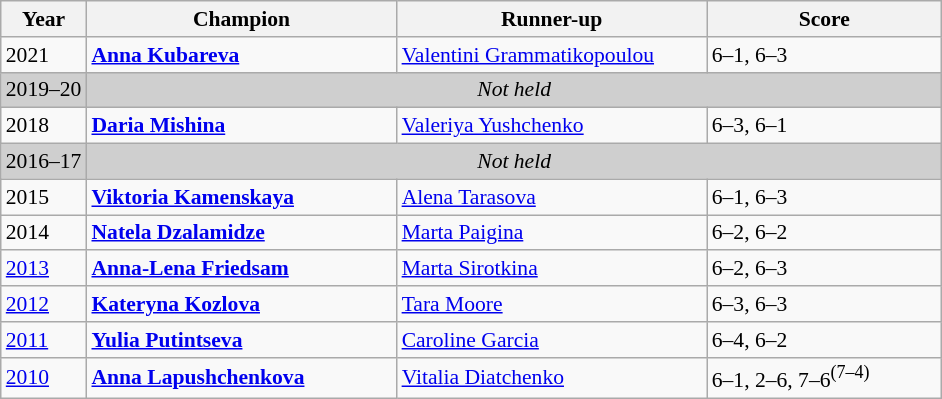<table class="wikitable" style="font-size:90%">
<tr>
<th>Year</th>
<th width="200">Champion</th>
<th width="200">Runner-up</th>
<th width="150">Score</th>
</tr>
<tr>
<td>2021</td>
<td> <strong><a href='#'>Anna Kubareva</a></strong></td>
<td> <a href='#'>Valentini Grammatikopoulou</a></td>
<td>6–1, 6–3</td>
</tr>
<tr>
<td style="background:#cfcfcf">2019–20</td>
<td colspan=3 align=center style="background:#cfcfcf"><em>Not held</em></td>
</tr>
<tr>
<td>2018</td>
<td> <strong><a href='#'>Daria Mishina</a></strong></td>
<td> <a href='#'>Valeriya Yushchenko</a></td>
<td>6–3, 6–1</td>
</tr>
<tr>
<td style="background:#cfcfcf">2016–17</td>
<td colspan=3 align=center style="background:#cfcfcf"><em>Not held</em></td>
</tr>
<tr>
<td>2015</td>
<td> <strong><a href='#'>Viktoria Kamenskaya</a></strong></td>
<td> <a href='#'>Alena Tarasova</a></td>
<td>6–1, 6–3</td>
</tr>
<tr>
<td>2014</td>
<td> <strong><a href='#'>Natela Dzalamidze</a></strong></td>
<td> <a href='#'>Marta Paigina</a></td>
<td>6–2, 6–2</td>
</tr>
<tr>
<td><a href='#'>2013</a></td>
<td> <strong><a href='#'>Anna-Lena Friedsam</a></strong></td>
<td> <a href='#'>Marta Sirotkina</a></td>
<td>6–2, 6–3</td>
</tr>
<tr>
<td><a href='#'>2012</a></td>
<td> <strong><a href='#'>Kateryna Kozlova</a></strong></td>
<td> <a href='#'>Tara Moore</a></td>
<td>6–3, 6–3</td>
</tr>
<tr>
<td><a href='#'>2011</a></td>
<td> <strong><a href='#'>Yulia Putintseva</a></strong></td>
<td> <a href='#'>Caroline Garcia</a></td>
<td>6–4, 6–2</td>
</tr>
<tr>
<td><a href='#'>2010</a></td>
<td> <strong><a href='#'>Anna Lapushchenkova</a></strong></td>
<td> <a href='#'>Vitalia Diatchenko</a></td>
<td>6–1, 2–6, 7–6<sup>(7–4)</sup></td>
</tr>
</table>
